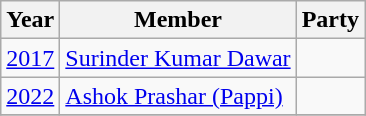<table class="wikitable sortable">
<tr>
<th>Year</th>
<th>Member</th>
<th colspan="2">Party</th>
</tr>
<tr>
<td><a href='#'>2017</a></td>
<td><a href='#'>Surinder Kumar Dawar</a></td>
<td></td>
</tr>
<tr>
<td><a href='#'>2022</a></td>
<td><a href='#'>Ashok Prashar (Pappi)</a></td>
<td></td>
</tr>
<tr>
</tr>
</table>
